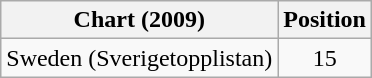<table class="wikitable">
<tr>
<th>Chart (2009)</th>
<th>Position</th>
</tr>
<tr>
<td>Sweden (Sverigetopplistan)</td>
<td align="center">15</td>
</tr>
</table>
